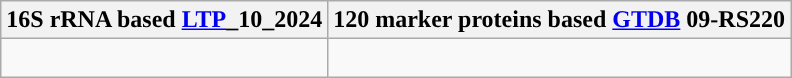<table class="wikitable">
<tr>
<th colspan=1>16S rRNA based <a href='#'>LTP</a>_10_2024</th>
<th colspan=1>120 marker proteins based <a href='#'>GTDB</a> 09-RS220</th>
</tr>
<tr>
<td style="vertical-align:top"><br></td>
<td><br></td>
</tr>
</table>
